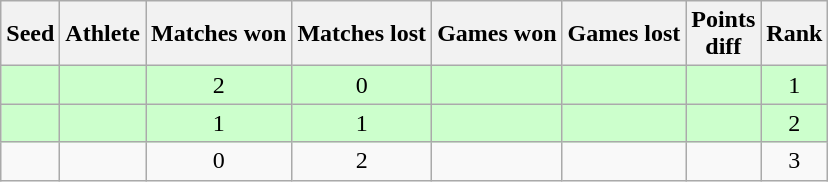<table class="wikitable">
<tr>
<th>Seed</th>
<th>Athlete</th>
<th>Matches won</th>
<th>Matches lost</th>
<th>Games won</th>
<th>Games lost</th>
<th>Points<br>diff</th>
<th>Rank</th>
</tr>
<tr bgcolor="#ccffcc">
<td align="center"></td>
<td></td>
<td align="center">2</td>
<td align="center">0</td>
<td align="center"></td>
<td align="center"></td>
<td align="center"></td>
<td align="center">1</td>
</tr>
<tr bgcolor="#ccffcc">
<td align="center"></td>
<td></td>
<td align="center">1</td>
<td align="center">1</td>
<td align="center"></td>
<td align="center"></td>
<td align="center"></td>
<td align="center">2</td>
</tr>
<tr>
<td align="center"></td>
<td></td>
<td align="center">0</td>
<td align="center">2</td>
<td align="center"></td>
<td align="center"></td>
<td align="center"></td>
<td align="center">3</td>
</tr>
</table>
